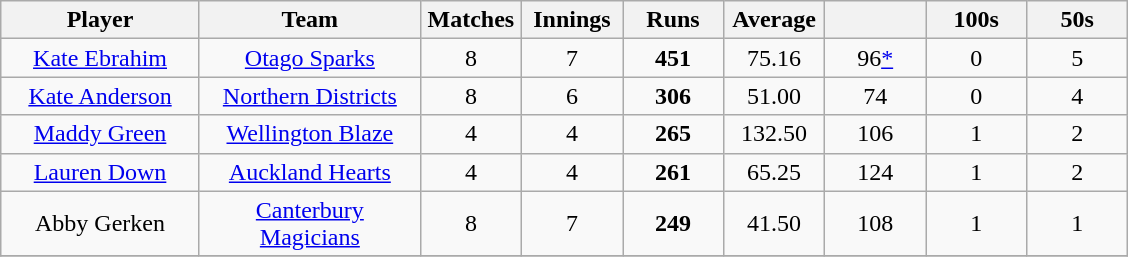<table class="wikitable" style="text-align:center;">
<tr>
<th width=125>Player</th>
<th width=140>Team</th>
<th width=60>Matches</th>
<th width=60>Innings</th>
<th width=60>Runs</th>
<th width=60>Average</th>
<th width=60></th>
<th width=60>100s</th>
<th width=60>50s</th>
</tr>
<tr>
<td><a href='#'>Kate Ebrahim</a></td>
<td><a href='#'>Otago Sparks</a></td>
<td>8</td>
<td>7</td>
<td><strong>451</strong></td>
<td>75.16</td>
<td>96<a href='#'>*</a></td>
<td>0</td>
<td>5</td>
</tr>
<tr>
<td><a href='#'>Kate Anderson</a></td>
<td><a href='#'>Northern Districts</a></td>
<td>8</td>
<td>6</td>
<td><strong>306</strong></td>
<td>51.00</td>
<td>74</td>
<td>0</td>
<td>4</td>
</tr>
<tr>
<td><a href='#'>Maddy Green</a></td>
<td><a href='#'>Wellington Blaze</a></td>
<td>4</td>
<td>4</td>
<td><strong>265</strong></td>
<td>132.50</td>
<td>106</td>
<td>1</td>
<td>2</td>
</tr>
<tr>
<td><a href='#'>Lauren Down</a></td>
<td><a href='#'>Auckland Hearts</a></td>
<td>4</td>
<td>4</td>
<td><strong>261</strong></td>
<td>65.25</td>
<td>124</td>
<td>1</td>
<td>2</td>
</tr>
<tr>
<td>Abby Gerken</td>
<td><a href='#'>Canterbury Magicians</a></td>
<td>8</td>
<td>7</td>
<td><strong>249</strong></td>
<td>41.50</td>
<td>108</td>
<td>1</td>
<td>1</td>
</tr>
<tr>
</tr>
</table>
